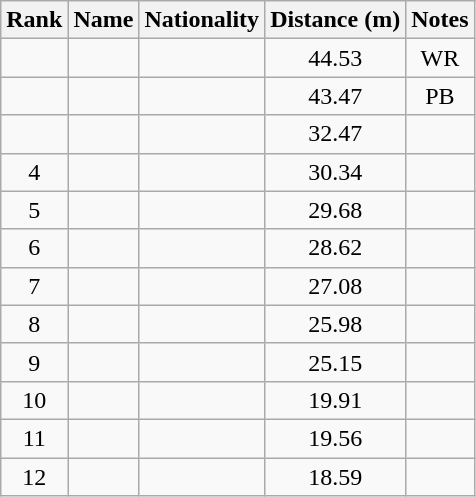<table class="wikitable sortable" style="text-align:center">
<tr>
<th>Rank</th>
<th>Name</th>
<th>Nationality</th>
<th>Distance (m)</th>
<th>Notes</th>
</tr>
<tr>
<td></td>
<td align=left></td>
<td align=left></td>
<td>44.53</td>
<td>WR</td>
</tr>
<tr>
<td></td>
<td align=left></td>
<td align=left></td>
<td>43.47</td>
<td>PB</td>
</tr>
<tr>
<td></td>
<td align=left></td>
<td align=left></td>
<td>32.47</td>
<td></td>
</tr>
<tr>
<td>4</td>
<td align=left></td>
<td align=left></td>
<td>30.34</td>
<td></td>
</tr>
<tr>
<td>5</td>
<td align=left></td>
<td align=left></td>
<td>29.68</td>
<td></td>
</tr>
<tr>
<td>6</td>
<td align=left></td>
<td align=left></td>
<td>28.62</td>
<td></td>
</tr>
<tr>
<td>7</td>
<td align=left></td>
<td align=left></td>
<td>27.08</td>
<td></td>
</tr>
<tr>
<td>8</td>
<td align=left></td>
<td align=left></td>
<td>25.98</td>
<td></td>
</tr>
<tr>
<td>9</td>
<td align=left></td>
<td align=left></td>
<td>25.15</td>
<td></td>
</tr>
<tr>
<td>10</td>
<td align=left></td>
<td align=left></td>
<td>19.91</td>
<td></td>
</tr>
<tr>
<td>11</td>
<td align=left></td>
<td align=left></td>
<td>19.56</td>
<td></td>
</tr>
<tr>
<td>12</td>
<td align=left></td>
<td align=left></td>
<td>18.59</td>
<td></td>
</tr>
</table>
